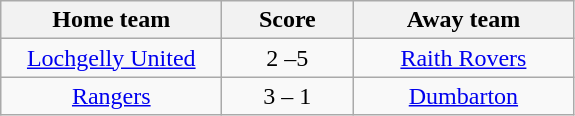<table class="wikitable" style="text-align: center">
<tr>
<th width=140>Home team</th>
<th width=80>Score</th>
<th width=140>Away team</th>
</tr>
<tr>
<td><a href='#'>Lochgelly United</a></td>
<td>2 –5</td>
<td><a href='#'>Raith Rovers</a></td>
</tr>
<tr>
<td><a href='#'>Rangers</a></td>
<td>3 – 1</td>
<td><a href='#'>Dumbarton</a></td>
</tr>
</table>
